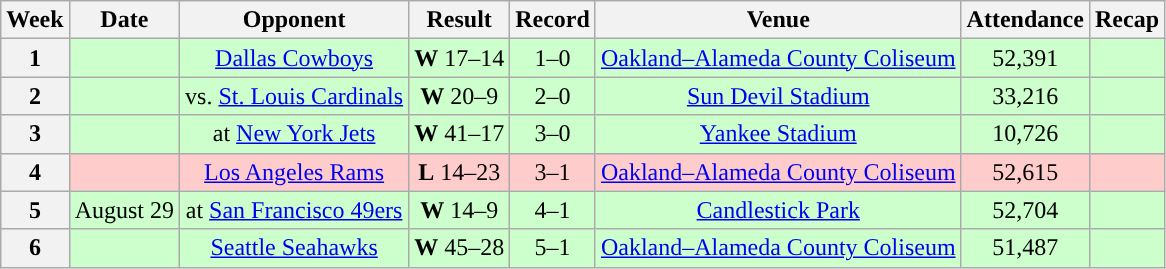<table class="wikitable" style="text-align:center">
<tr>
<th>Week</th>
<th>Date</th>
<th>Opponent</th>
<th>Result</th>
<th>Record</th>
<th>Venue</th>
<th>Attendance</th>
<th>Recap</th>
</tr>
<tr style="background: #cfc;">
<th>1</th>
<td></td>
<td><a href='#'>Dallas Cowboys</a></td>
<td><strong>W</strong> 17–14</td>
<td>1–0</td>
<td><a href='#'>Oakland–Alameda County Coliseum</a></td>
<td>52,391</td>
<td></td>
</tr>
<tr style="background: #cfc;">
<th>2</th>
<td></td>
<td>vs. <a href='#'>St. Louis Cardinals</a></td>
<td><strong>W</strong> 20–9</td>
<td>2–0</td>
<td><a href='#'>Sun Devil Stadium</a> </td>
<td>33,216</td>
<td></td>
</tr>
<tr style="background: #cfc;">
<th>3</th>
<td></td>
<td>at <a href='#'>New York Jets</a></td>
<td><strong>W</strong> 41–17</td>
<td>3–0</td>
<td><a href='#'>Yankee Stadium</a></td>
<td>10,726</td>
<td></td>
</tr>
<tr style="background: #fcc;">
<th>4</th>
<td></td>
<td><a href='#'>Los Angeles Rams</a></td>
<td><strong>L</strong> 14–23</td>
<td>3–1</td>
<td><a href='#'>Oakland–Alameda County Coliseum</a></td>
<td>52,615</td>
<td></td>
</tr>
<tr style="background: #cfc;">
<th>5</th>
<td>August 29</td>
<td>at <a href='#'>San Francisco 49ers</a></td>
<td><strong>W</strong> 14–9</td>
<td>4–1</td>
<td><a href='#'>Candlestick Park</a></td>
<td>52,704</td>
<td></td>
</tr>
<tr style="background: #cfc;">
<th>6</th>
<td></td>
<td><a href='#'>Seattle Seahawks</a></td>
<td><strong>W</strong> 45–28</td>
<td>5–1</td>
<td><a href='#'>Oakland–Alameda County Coliseum</a></td>
<td>51,487</td>
<td></td>
</tr>
</table>
